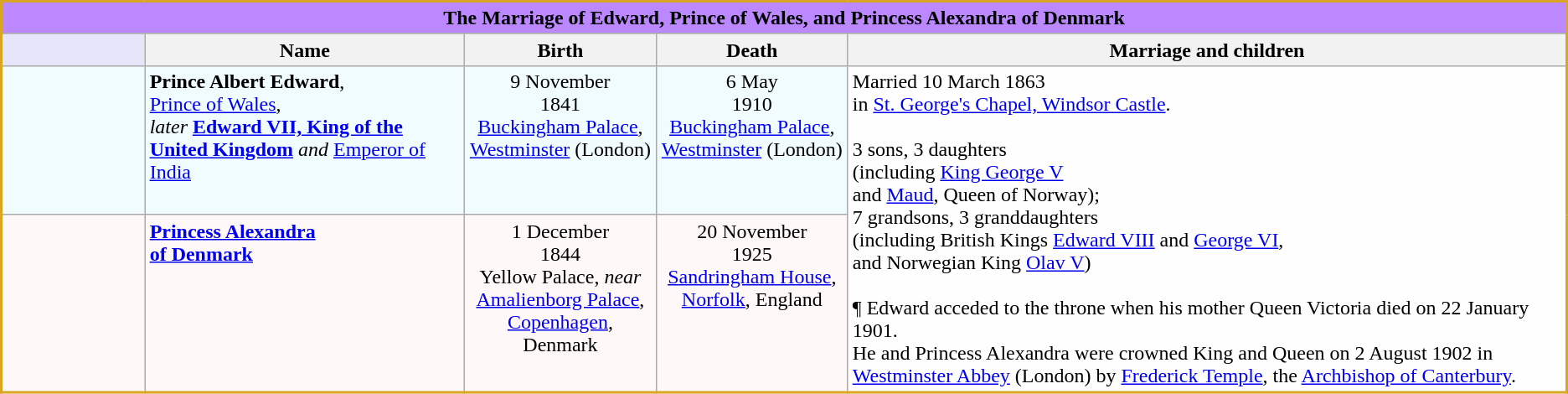<table class="wikitable" style="border:2px solid goldenrod">
<tr>
<td bgcolor=bb88ff align=center colspan="5"><strong>The Marriage of Edward, Prince of Wales, and Princess Alexandra of Denmark</strong></td>
</tr>
<tr bgcolor=lavender>
<td width="9%"> </td>
<th width="20%">Name</th>
<th width="12%">Birth</th>
<th width="12%">Death</th>
<th width="45%">Marriage and children</th>
</tr>
<tr valign="top" bgcolor=f0fcff>
<td align=center></td>
<td><strong>Prince Albert Edward</strong>, <br> <a href='#'>Prince of Wales</a>,<br> <em>later</em> <strong><a href='#'>Edward VII, King of the United Kingdom</a></strong> <em>and</em> <a href='#'>Emperor of India</a></td>
<td align=center>9 November<br>1841<br><a href='#'>Buckingham Palace</a>, <a href='#'>Westminster</a> (London)</td>
<td align=center>6 May<br>1910<br><a href='#'>Buckingham Palace</a>, <a href='#'>Westminster</a> (London)</td>
<td valign="middle" bgcolor=fefefe rowspan="2">Married 10 March 1863<br> in <a href='#'>St. George's Chapel, Windsor Castle</a>.<br><br>3 sons, 3 daughters <br>(including <a href='#'>King George V</a><br> and <a href='#'>Maud</a>, Queen of Norway);<br> 7 grandsons, 3 granddaughters <br>(including British Kings <a href='#'>Edward VIII</a> and <a href='#'>George VI</a>, <br> and Norwegian King <a href='#'>Olav V</a>)<br><br>¶ Edward acceded to the throne when his mother Queen Victoria died on 22 January 1901.<br>He and Princess Alexandra were crowned King and Queen on 2 August 1902 in <a href='#'>Westminster Abbey</a> (London) by <a href='#'>Frederick Temple</a>, the <a href='#'>Archbishop of Canterbury</a>.</td>
</tr>
<tr valign="top" bgcolor=fff8f8>
<td align=center></td>
<td><a href='#'><strong>Princess Alexandra<br> of Denmark</strong></a></td>
<td align=center>1 December<br> 1844 <br>Yellow Palace, <em>near</em><br> <a href='#'>Amalienborg Palace</a>, <br> <a href='#'>Copenhagen</a>, <br> Denmark</td>
<td align=center>20 November<br> 1925 <br> <a href='#'>Sandringham House</a>,<br> <a href='#'>Norfolk</a>, England</td>
</tr>
</table>
